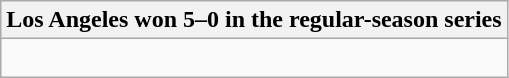<table class="wikitable collapsible collapsed">
<tr>
<th>Los Angeles won 5–0 in the regular-season series</th>
</tr>
<tr>
<td><br>



</td>
</tr>
</table>
